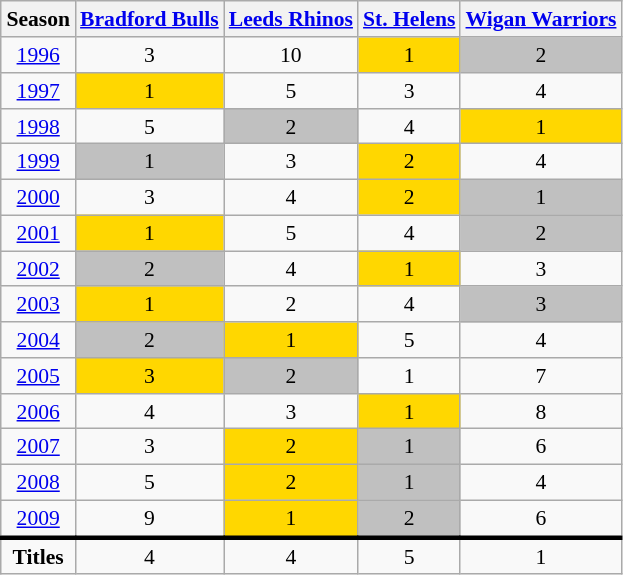<table class="wikitable sortable" style="text-align:center; font-size:90%; float:left; margin-left:1em">
<tr>
<th>Season</th>
<th> <a href='#'>Bradford Bulls</a></th>
<th> <a href='#'>Leeds Rhinos</a></th>
<th> <a href='#'>St. Helens</a></th>
<th> <a href='#'>Wigan Warriors</a></th>
</tr>
<tr>
<td><a href='#'>1996</a></td>
<td>3</td>
<td>10</td>
<td style="background:gold">1</td>
<td style="background:silver">2</td>
</tr>
<tr>
<td><a href='#'>1997</a></td>
<td style="background:gold">1</td>
<td>5</td>
<td>3</td>
<td>4</td>
</tr>
<tr>
<td><a href='#'>1998</a></td>
<td>5</td>
<td style="background:silver">2</td>
<td>4</td>
<td style="background:gold">1</td>
</tr>
<tr>
<td><a href='#'>1999</a></td>
<td style="background:silver">1</td>
<td>3</td>
<td style="background:gold">2</td>
<td>4</td>
</tr>
<tr>
<td><a href='#'>2000</a></td>
<td>3</td>
<td>4</td>
<td style="background:gold">2</td>
<td style="background:silver">1</td>
</tr>
<tr>
<td><a href='#'>2001</a></td>
<td style="background:gold">1</td>
<td>5</td>
<td>4</td>
<td style="background:silver">2</td>
</tr>
<tr>
<td><a href='#'>2002</a></td>
<td style="background:silver">2</td>
<td>4</td>
<td style="background:gold">1</td>
<td>3</td>
</tr>
<tr>
<td><a href='#'>2003</a></td>
<td style="background:gold">1</td>
<td>2</td>
<td>4</td>
<td style="background:silver">3</td>
</tr>
<tr>
<td><a href='#'>2004</a></td>
<td style="background:silver">2</td>
<td style="background:gold">1</td>
<td>5</td>
<td>4</td>
</tr>
<tr>
<td><a href='#'>2005</a></td>
<td style="background:gold">3</td>
<td style="background:silver">2</td>
<td>1</td>
<td>7</td>
</tr>
<tr>
<td><a href='#'>2006</a></td>
<td>4</td>
<td>3</td>
<td style="background:gold">1</td>
<td>8</td>
</tr>
<tr>
<td><a href='#'>2007</a></td>
<td>3</td>
<td style="background:gold">2</td>
<td style="background:silver">1</td>
<td>6</td>
</tr>
<tr>
<td><a href='#'>2008</a></td>
<td>5</td>
<td style="background:gold">2</td>
<td style="background:silver">1</td>
<td>4</td>
</tr>
<tr>
<td><a href='#'>2009</a></td>
<td>9</td>
<td style="background:gold">1</td>
<td style="background:silver">2</td>
<td>6</td>
</tr>
<tr style="border-top:3px solid black" class="sortbottom">
<td><strong>Titles</strong></td>
<td>4</td>
<td>4</td>
<td>5</td>
<td>1</td>
</tr>
</table>
